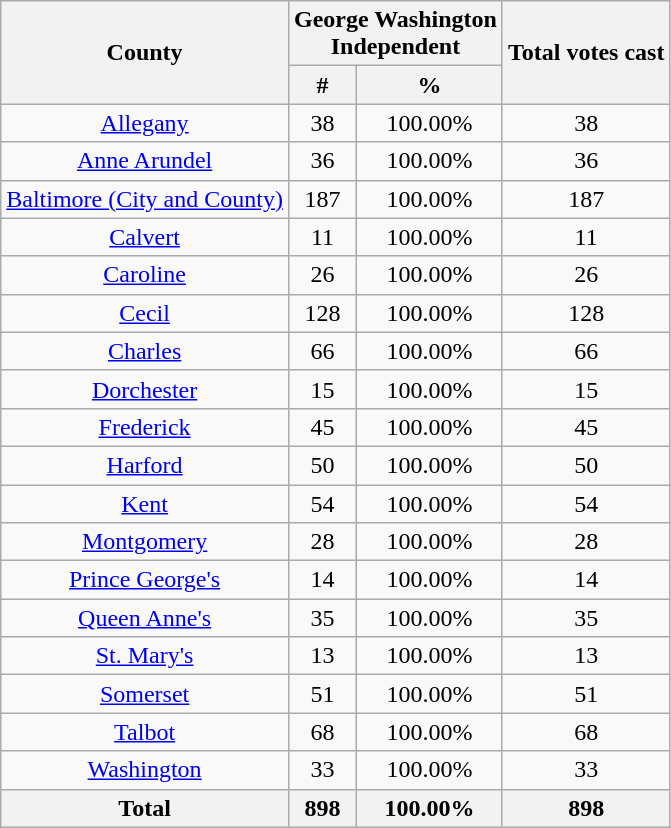<table class="wikitable sortable">
<tr>
<th rowspan="2">County</th>
<th colspan="2">George Washington<br>Independent</th>
<th rowspan="2">Total votes cast</th>
</tr>
<tr>
<th>#</th>
<th>%</th>
</tr>
<tr style="text-align:center;">
<td colspan="1" ><a href='#'>Allegany</a></td>
<td>38</td>
<td>100.00%</td>
<td>38</td>
</tr>
<tr style="text-align:center;">
<td colspan="1" ><a href='#'>Anne Arundel</a></td>
<td>36</td>
<td>100.00%</td>
<td>36</td>
</tr>
<tr style="text-align:center;">
<td colspan="1" ><a href='#'>Baltimore (City and County)</a></td>
<td>187</td>
<td>100.00%</td>
<td>187</td>
</tr>
<tr style="text-align:center;">
<td colspan="1" ><a href='#'>Calvert</a></td>
<td>11</td>
<td>100.00%</td>
<td>11</td>
</tr>
<tr style="text-align:center;">
<td colspan="1" ><a href='#'>Caroline</a></td>
<td>26</td>
<td>100.00%</td>
<td>26</td>
</tr>
<tr style="text-align:center;">
<td colspan="1" ><a href='#'>Cecil</a></td>
<td>128</td>
<td>100.00%</td>
<td>128</td>
</tr>
<tr style="text-align:center;">
<td colspan="1" ><a href='#'>Charles</a></td>
<td>66</td>
<td>100.00%</td>
<td>66</td>
</tr>
<tr style="text-align:center;">
<td colspan="1" ><a href='#'>Dorchester</a></td>
<td>15</td>
<td>100.00%</td>
<td>15</td>
</tr>
<tr style="text-align:center;">
<td colspan="1" ><a href='#'>Frederick</a></td>
<td>45</td>
<td>100.00%</td>
<td>45</td>
</tr>
<tr style="text-align:center;">
<td colspan="1" ><a href='#'>Harford</a></td>
<td>50</td>
<td>100.00%</td>
<td>50</td>
</tr>
<tr style="text-align:center;">
<td colspan="1" ><a href='#'>Kent</a></td>
<td>54</td>
<td>100.00%</td>
<td>54</td>
</tr>
<tr style="text-align:center;">
<td colspan="1" ><a href='#'>Montgomery</a></td>
<td>28</td>
<td>100.00%</td>
<td>28</td>
</tr>
<tr style="text-align:center;">
<td colspan="1" ><a href='#'>Prince George's</a></td>
<td>14</td>
<td>100.00%</td>
<td>14</td>
</tr>
<tr style="text-align:center;">
<td colspan="1" ><a href='#'>Queen Anne's</a></td>
<td>35</td>
<td>100.00%</td>
<td>35</td>
</tr>
<tr style="text-align:center;">
<td colspan="1" ><a href='#'>St. Mary's</a></td>
<td>13</td>
<td>100.00%</td>
<td>13</td>
</tr>
<tr style="text-align:center;">
<td colspan="1" ><a href='#'>Somerset</a></td>
<td>51</td>
<td>100.00%</td>
<td>51</td>
</tr>
<tr style="text-align:center;">
<td colspan="1" ><a href='#'>Talbot</a></td>
<td>68</td>
<td>100.00%</td>
<td>68</td>
</tr>
<tr style="text-align:center;">
<td colspan="1" ><a href='#'>Washington</a></td>
<td>33</td>
<td>100.00%</td>
<td>33</td>
</tr>
<tr style="text-align:center;">
<th>Total</th>
<th>898</th>
<th>100.00%</th>
<th>898</th>
</tr>
</table>
